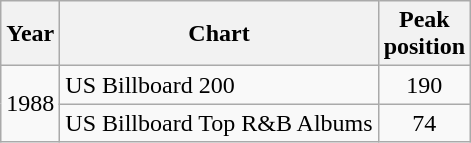<table class="wikitable">
<tr>
<th>Year</th>
<th>Chart</th>
<th>Peak<br>position</th>
</tr>
<tr>
<td rowspan="2">1988</td>
<td>US Billboard 200</td>
<td align="center">190</td>
</tr>
<tr>
<td>US Billboard Top R&B Albums</td>
<td align="center">74</td>
</tr>
</table>
